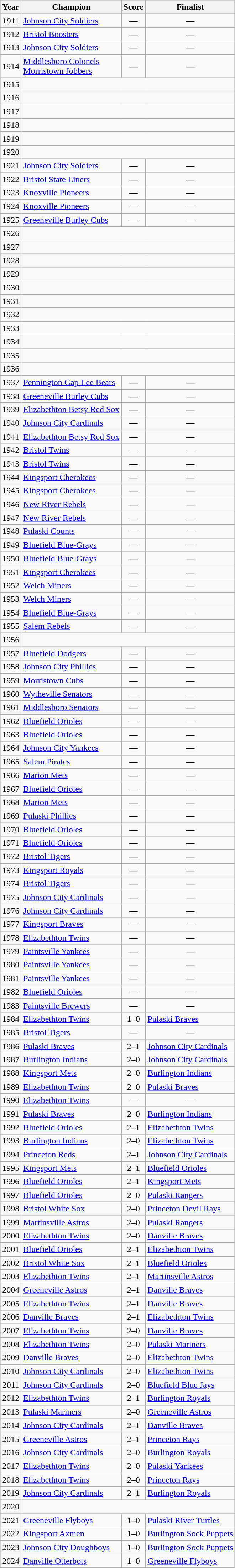<table class="wikitable sortable" style="text-align:center;">
<tr>
<th>Year</th>
<th>Champion</th>
<th class="unsortable">Score</th>
<th>Finalist</th>
</tr>
<tr>
<td>1911</td>
<td align=left><a href='#'>Johnson City Soldiers</a></td>
<td>—</td>
<td>—</td>
</tr>
<tr>
<td>1912</td>
<td align=left><a href='#'>Bristol Boosters</a></td>
<td>—</td>
<td>—</td>
</tr>
<tr>
<td>1913</td>
<td align=left><a href='#'>Johnson City Soldiers</a></td>
<td>—</td>
<td>—</td>
</tr>
<tr>
<td>1914</td>
<td align=left><a href='#'>Middlesboro Colonels</a><br><a href='#'>Morristown Jobbers</a></td>
<td>—</td>
<td>—</td>
</tr>
<tr>
<td>1915</td>
<td colspan=3; align=center></td>
</tr>
<tr>
<td>1916</td>
<td colspan=3; align=center></td>
</tr>
<tr>
<td>1917</td>
<td colspan=3; align=center></td>
</tr>
<tr>
<td>1918</td>
<td colspan=3; align=center></td>
</tr>
<tr>
<td>1919</td>
<td colspan=3; align=center></td>
</tr>
<tr>
<td>1920</td>
<td colspan=3; align=center></td>
</tr>
<tr>
<td>1921</td>
<td align=left><a href='#'>Johnson City Soldiers</a></td>
<td>—</td>
<td>—</td>
</tr>
<tr>
<td>1922</td>
<td align=left><a href='#'>Bristol State Liners</a></td>
<td>—</td>
<td>—</td>
</tr>
<tr>
<td>1923</td>
<td align=left><a href='#'>Knoxville Pioneers</a></td>
<td>—</td>
<td>—</td>
</tr>
<tr>
<td>1924</td>
<td align=left><a href='#'>Knoxville Pioneers</a></td>
<td>—</td>
<td>—</td>
</tr>
<tr>
<td>1925</td>
<td align=left><a href='#'>Greeneville Burley Cubs</a></td>
<td>—</td>
<td>—</td>
</tr>
<tr>
<td>1926</td>
<td colspan=3; align=center></td>
</tr>
<tr>
<td>1927</td>
<td colspan=3; align=center></td>
</tr>
<tr>
<td>1928</td>
<td colspan=3; align=center></td>
</tr>
<tr>
<td>1929</td>
<td colspan=3; align=center></td>
</tr>
<tr>
<td>1930</td>
<td colspan=3; align=center></td>
</tr>
<tr>
<td>1931</td>
<td colspan=3; align=center></td>
</tr>
<tr>
<td>1932</td>
<td colspan=3; align=center></td>
</tr>
<tr>
<td>1933</td>
<td colspan=3; align=center></td>
</tr>
<tr>
<td>1934</td>
<td colspan=3; align=center></td>
</tr>
<tr>
<td>1935</td>
<td colspan=3; align=center></td>
</tr>
<tr>
<td>1936</td>
<td colspan=3; align=center></td>
</tr>
<tr>
<td>1937</td>
<td align=left><a href='#'>Pennington Gap Lee Bears</a></td>
<td>—</td>
<td>—</td>
</tr>
<tr>
<td>1938</td>
<td align=left><a href='#'>Greeneville Burley Cubs</a></td>
<td>—</td>
<td>—</td>
</tr>
<tr>
<td>1939</td>
<td align=left><a href='#'>Elizabethton Betsy Red Sox</a></td>
<td>—</td>
<td>—</td>
</tr>
<tr>
<td>1940</td>
<td align=left><a href='#'>Johnson City Cardinals</a></td>
<td>—</td>
<td>—</td>
</tr>
<tr>
<td>1941</td>
<td align=left><a href='#'>Elizabethton Betsy Red Sox</a></td>
<td>—</td>
<td>—</td>
</tr>
<tr>
<td>1942</td>
<td align=left><a href='#'>Bristol Twins</a></td>
<td>—</td>
<td>—</td>
</tr>
<tr>
<td>1943</td>
<td align=left><a href='#'>Bristol Twins</a></td>
<td>—</td>
<td>—</td>
</tr>
<tr>
<td>1944</td>
<td align=left><a href='#'>Kingsport Cherokees</a></td>
<td>—</td>
<td>—</td>
</tr>
<tr>
<td>1945</td>
<td align=left><a href='#'>Kingsport Cherokees</a></td>
<td>—</td>
<td>—</td>
</tr>
<tr>
<td>1946</td>
<td align=left><a href='#'>New River Rebels</a></td>
<td>—</td>
<td>—</td>
</tr>
<tr>
<td>1947</td>
<td align=left><a href='#'>New River Rebels</a></td>
<td>—</td>
<td>—</td>
</tr>
<tr>
<td>1948</td>
<td align=left><a href='#'>Pulaski Counts</a></td>
<td>—</td>
<td>—</td>
</tr>
<tr>
<td>1949</td>
<td align=left><a href='#'>Bluefield Blue-Grays</a></td>
<td>—</td>
<td>—</td>
</tr>
<tr>
<td>1950</td>
<td align=left><a href='#'>Bluefield Blue-Grays</a></td>
<td>—</td>
<td>—</td>
</tr>
<tr>
<td>1951</td>
<td align=left><a href='#'>Kingsport Cherokees</a></td>
<td>—</td>
<td>—</td>
</tr>
<tr>
<td>1952</td>
<td align=left><a href='#'>Welch Miners</a></td>
<td>—</td>
<td>—</td>
</tr>
<tr>
<td>1953</td>
<td align=left><a href='#'>Welch Miners</a></td>
<td>—</td>
<td>—</td>
</tr>
<tr>
<td>1954</td>
<td align=left><a href='#'>Bluefield Blue-Grays</a></td>
<td>—</td>
<td>—</td>
</tr>
<tr>
<td>1955</td>
<td align=left><a href='#'>Salem Rebels</a></td>
<td>—</td>
<td>—</td>
</tr>
<tr>
<td>1956</td>
<td colspan=3; align=center></td>
</tr>
<tr>
<td>1957</td>
<td align=left><a href='#'>Bluefield Dodgers</a></td>
<td>—</td>
<td>—</td>
</tr>
<tr>
<td>1958</td>
<td align=left><a href='#'>Johnson City Phillies</a></td>
<td>—</td>
<td>—</td>
</tr>
<tr>
<td>1959</td>
<td align=left><a href='#'>Morristown Cubs</a></td>
<td>—</td>
<td>—</td>
</tr>
<tr>
<td>1960</td>
<td align=left><a href='#'>Wytheville Senators</a></td>
<td>—</td>
<td>—</td>
</tr>
<tr>
<td>1961</td>
<td align=left><a href='#'>Middlesboro Senators</a></td>
<td>—</td>
<td>—</td>
</tr>
<tr>
<td>1962</td>
<td align=left><a href='#'>Bluefield Orioles</a></td>
<td>—</td>
<td>—</td>
</tr>
<tr>
<td>1963</td>
<td align=left><a href='#'>Bluefield Orioles</a></td>
<td>—</td>
<td>—</td>
</tr>
<tr>
<td>1964</td>
<td align=left><a href='#'>Johnson City Yankees</a></td>
<td>—</td>
<td>—</td>
</tr>
<tr>
<td>1965</td>
<td align=left><a href='#'>Salem Pirates</a></td>
<td>—</td>
<td>—</td>
</tr>
<tr>
<td>1966</td>
<td align=left><a href='#'>Marion Mets</a></td>
<td>—</td>
<td>—</td>
</tr>
<tr>
<td>1967</td>
<td align=left><a href='#'>Bluefield Orioles</a></td>
<td>—</td>
<td>—</td>
</tr>
<tr>
<td>1968</td>
<td align=left><a href='#'>Marion Mets</a></td>
<td>—</td>
<td>—</td>
</tr>
<tr>
<td>1969</td>
<td align=left><a href='#'>Pulaski Phillies</a></td>
<td>—</td>
<td>—</td>
</tr>
<tr>
<td>1970</td>
<td align=left><a href='#'>Bluefield Orioles</a></td>
<td>—</td>
<td>—</td>
</tr>
<tr>
<td>1971</td>
<td align=left><a href='#'>Bluefield Orioles</a></td>
<td>—</td>
<td>—</td>
</tr>
<tr>
<td>1972</td>
<td align=left><a href='#'>Bristol Tigers</a></td>
<td>—</td>
<td>—</td>
</tr>
<tr>
<td>1973</td>
<td align=left><a href='#'>Kingsport Royals</a></td>
<td>—</td>
<td>—</td>
</tr>
<tr>
<td>1974</td>
<td align=left><a href='#'>Bristol Tigers</a></td>
<td>—</td>
<td>—</td>
</tr>
<tr>
<td>1975</td>
<td align=left><a href='#'>Johnson City Cardinals</a></td>
<td>—</td>
<td>—</td>
</tr>
<tr>
<td>1976</td>
<td align=left><a href='#'>Johnson City Cardinals</a></td>
<td>—</td>
<td>—</td>
</tr>
<tr>
<td>1977</td>
<td align=left><a href='#'>Kingsport Braves</a></td>
<td>—</td>
<td>—</td>
</tr>
<tr>
<td>1978</td>
<td align=left><a href='#'>Elizabethton Twins</a></td>
<td>—</td>
<td>—</td>
</tr>
<tr>
<td>1979</td>
<td align=left><a href='#'>Paintsville Yankees</a></td>
<td>—</td>
<td>—</td>
</tr>
<tr>
<td>1980</td>
<td align=left><a href='#'>Paintsville Yankees</a></td>
<td>—</td>
<td>—</td>
</tr>
<tr>
<td>1981</td>
<td align=left><a href='#'>Paintsville Yankees</a></td>
<td>—</td>
<td>—</td>
</tr>
<tr>
<td>1982</td>
<td align=left><a href='#'>Bluefield Orioles</a></td>
<td>—</td>
<td>—</td>
</tr>
<tr>
<td>1983</td>
<td align=left><a href='#'>Paintsville Brewers</a></td>
<td>—</td>
<td>—</td>
</tr>
<tr>
<td>1984</td>
<td align=left><a href='#'>Elizabethton Twins</a></td>
<td>1–0</td>
<td align=left><a href='#'>Pulaski Braves</a></td>
</tr>
<tr>
<td>1985</td>
<td align=left><a href='#'>Bristol Tigers</a></td>
<td>—</td>
<td>—</td>
</tr>
<tr>
<td>1986</td>
<td align=left><a href='#'>Pulaski Braves</a></td>
<td>2–1</td>
<td align=left><a href='#'>Johnson City Cardinals</a></td>
</tr>
<tr>
<td>1987</td>
<td align=left><a href='#'>Burlington Indians</a></td>
<td>2–0</td>
<td align=left><a href='#'>Johnson City Cardinals</a></td>
</tr>
<tr>
<td>1988</td>
<td align=left><a href='#'>Kingsport Mets</a></td>
<td>2–0</td>
<td align=left><a href='#'>Burlington Indians</a></td>
</tr>
<tr>
<td>1989</td>
<td align=left><a href='#'>Elizabethton Twins</a></td>
<td>2–0</td>
<td align=left><a href='#'>Pulaski Braves</a></td>
</tr>
<tr>
<td>1990</td>
<td align=left><a href='#'>Elizabethton Twins</a></td>
<td>—</td>
<td>—</td>
</tr>
<tr>
<td>1991</td>
<td align=left><a href='#'>Pulaski Braves</a></td>
<td>2–0</td>
<td align=left><a href='#'>Burlington Indians</a></td>
</tr>
<tr>
<td>1992</td>
<td align=left><a href='#'>Bluefield Orioles</a></td>
<td>2–1</td>
<td align=left><a href='#'>Elizabethton Twins</a></td>
</tr>
<tr>
<td>1993</td>
<td align=left><a href='#'>Burlington Indians</a></td>
<td>2–0</td>
<td align=left><a href='#'>Elizabethton Twins</a></td>
</tr>
<tr>
<td>1994</td>
<td align=left><a href='#'>Princeton Reds</a></td>
<td>2–1</td>
<td align=left><a href='#'>Johnson City Cardinals</a></td>
</tr>
<tr>
<td>1995</td>
<td align=left><a href='#'>Kingsport Mets</a></td>
<td>2–1</td>
<td align=left><a href='#'>Bluefield Orioles</a></td>
</tr>
<tr>
<td>1996</td>
<td align=left><a href='#'>Bluefield Orioles</a></td>
<td>2–1</td>
<td align=left><a href='#'>Kingsport Mets</a></td>
</tr>
<tr>
<td>1997</td>
<td align=left><a href='#'>Bluefield Orioles</a></td>
<td>2–0</td>
<td align=left><a href='#'>Pulaski Rangers</a></td>
</tr>
<tr>
<td>1998</td>
<td align=left><a href='#'>Bristol White Sox</a></td>
<td>2–0</td>
<td align=left><a href='#'>Princeton Devil Rays</a></td>
</tr>
<tr>
<td>1999</td>
<td align=left><a href='#'>Martinsville Astros</a></td>
<td>2–0</td>
<td align=left><a href='#'>Pulaski Rangers</a></td>
</tr>
<tr>
<td>2000</td>
<td align=left><a href='#'>Elizabethton Twins</a></td>
<td>2–0</td>
<td align=left><a href='#'>Danville Braves</a></td>
</tr>
<tr>
<td>2001</td>
<td align=left><a href='#'>Bluefield Orioles</a></td>
<td>2–1</td>
<td align=left><a href='#'>Elizabethton Twins</a></td>
</tr>
<tr>
<td>2002</td>
<td align=left><a href='#'>Bristol White Sox</a></td>
<td>2–1</td>
<td align=left><a href='#'>Bluefield Orioles</a></td>
</tr>
<tr>
<td>2003</td>
<td align=left><a href='#'>Elizabethton Twins</a></td>
<td>2–1</td>
<td align=left><a href='#'>Martinsville Astros</a></td>
</tr>
<tr>
<td>2004</td>
<td align=left><a href='#'>Greeneville Astros</a></td>
<td>2–1</td>
<td align=left><a href='#'>Danville Braves</a></td>
</tr>
<tr>
<td>2005</td>
<td align=left><a href='#'>Elizabethton Twins</a></td>
<td>2–1</td>
<td align=left><a href='#'>Danville Braves</a></td>
</tr>
<tr>
<td>2006</td>
<td align=left><a href='#'>Danville Braves</a></td>
<td>2–1</td>
<td align=left><a href='#'>Elizabethton Twins</a></td>
</tr>
<tr>
<td>2007</td>
<td align=left><a href='#'>Elizabethton Twins</a></td>
<td>2–0</td>
<td align=left><a href='#'>Danville Braves</a></td>
</tr>
<tr>
<td>2008</td>
<td align=left><a href='#'>Elizabethton Twins</a></td>
<td>2–0</td>
<td align=left><a href='#'>Pulaski Mariners</a></td>
</tr>
<tr>
<td>2009</td>
<td align=left><a href='#'>Danville Braves</a></td>
<td>2–0</td>
<td align=left><a href='#'>Elizabethton Twins</a></td>
</tr>
<tr>
<td>2010</td>
<td align=left><a href='#'>Johnson City Cardinals</a></td>
<td>2–0</td>
<td align=left><a href='#'>Elizabethton Twins</a></td>
</tr>
<tr>
<td>2011</td>
<td align=left><a href='#'>Johnson City Cardinals</a></td>
<td>2–0</td>
<td align=left><a href='#'>Bluefield Blue Jays</a></td>
</tr>
<tr>
<td>2012</td>
<td align=left><a href='#'>Elizabethton Twins</a></td>
<td>2–1</td>
<td align=left><a href='#'>Burlington Royals</a></td>
</tr>
<tr>
<td>2013</td>
<td align=left><a href='#'>Pulaski Mariners</a></td>
<td>2–0</td>
<td align=left><a href='#'>Greeneville Astros</a></td>
</tr>
<tr>
<td>2014</td>
<td align=left><a href='#'>Johnson City Cardinals</a></td>
<td>2–1</td>
<td align=left><a href='#'>Danville Braves</a></td>
</tr>
<tr>
<td>2015</td>
<td align=left><a href='#'>Greeneville Astros</a></td>
<td>2–1</td>
<td align=left><a href='#'>Princeton Rays</a></td>
</tr>
<tr>
<td>2016</td>
<td align=left><a href='#'>Johnson City Cardinals</a></td>
<td>2–0</td>
<td align=left><a href='#'>Burlington Royals</a></td>
</tr>
<tr>
<td>2017</td>
<td align=left><a href='#'>Elizabethton Twins</a></td>
<td>2–0</td>
<td align=left><a href='#'>Pulaski Yankees</a></td>
</tr>
<tr>
<td>2018</td>
<td align=left><a href='#'>Elizabethton Twins</a></td>
<td>2–0</td>
<td align=left><a href='#'>Princeton Rays</a></td>
</tr>
<tr>
<td>2019</td>
<td align=left><a href='#'>Johnson City Cardinals</a></td>
<td>2–1</td>
<td align=left><a href='#'>Burlington Royals</a></td>
</tr>
<tr>
<td>2020</td>
<td align=center colspan="3"></td>
</tr>
<tr>
<td>2021</td>
<td align=left><a href='#'>Greeneville Flyboys</a></td>
<td>1–0</td>
<td align=left><a href='#'>Pulaski River Turtles</a></td>
</tr>
<tr>
<td>2022</td>
<td align=left><a href='#'>Kingsport Axmen</a></td>
<td>1–0</td>
<td align=left><a href='#'>Burlington Sock Puppets</a></td>
</tr>
<tr>
<td>2023</td>
<td align=left><a href='#'>Johnson City Doughboys</a></td>
<td>1–0</td>
<td align=left><a href='#'>Burlington Sock Puppets</a></td>
</tr>
<tr>
<td>2024</td>
<td align=left><a href='#'>Danville Otterbots</a></td>
<td>1–0</td>
<td align=left><a href='#'>Greeneville Flyboys</a></td>
</tr>
</table>
